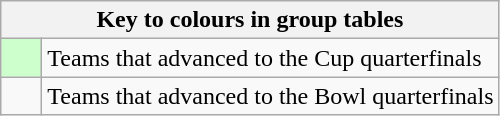<table class="wikitable" style="text-align: center;">
<tr>
<th colspan=2>Key to colours in group tables</th>
</tr>
<tr>
<td style="background:#cfc; width:20px;"></td>
<td align=left>Teams that advanced to the Cup quarterfinals</td>
</tr>
<tr>
<td></td>
<td align=left>Teams that advanced to the Bowl quarterfinals</td>
</tr>
</table>
